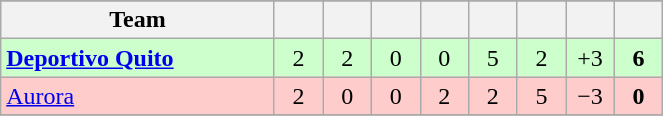<table class="wikitable" style="text-align:center;">
<tr>
</tr>
<tr>
<th width="175">Team</th>
<th width="25"></th>
<th width="25"></th>
<th width="25"></th>
<th width="25"></th>
<th width="25"></th>
<th width="25"></th>
<th width="25"></th>
<th width="25"></th>
</tr>
<tr bgcolor=CCFFCC>
<td align=left> <strong><a href='#'>Deportivo Quito</a></strong></td>
<td>2</td>
<td>2</td>
<td>0</td>
<td>0</td>
<td>5</td>
<td>2</td>
<td>+3</td>
<td><strong>6</strong></td>
</tr>
<tr bgcolor=FFCCCC>
<td align=left> <a href='#'>Aurora</a></td>
<td>2</td>
<td>0</td>
<td>0</td>
<td>2</td>
<td>2</td>
<td>5</td>
<td>−3</td>
<td><strong>0</strong></td>
</tr>
<tr>
</tr>
</table>
